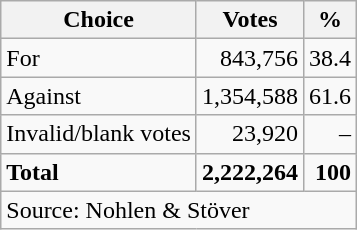<table class=wikitable style=text-align:right>
<tr>
<th>Choice</th>
<th>Votes</th>
<th>%</th>
</tr>
<tr>
<td align=left>For</td>
<td>843,756</td>
<td>38.4</td>
</tr>
<tr>
<td align=left>Against</td>
<td>1,354,588</td>
<td>61.6</td>
</tr>
<tr>
<td align=left>Invalid/blank votes</td>
<td>23,920</td>
<td>–</td>
</tr>
<tr>
<td align=left><strong>Total</strong></td>
<td><strong>2,222,264</strong></td>
<td><strong>100</strong></td>
</tr>
<tr>
<td align=left colspan=3>Source: Nohlen & Stöver</td>
</tr>
</table>
